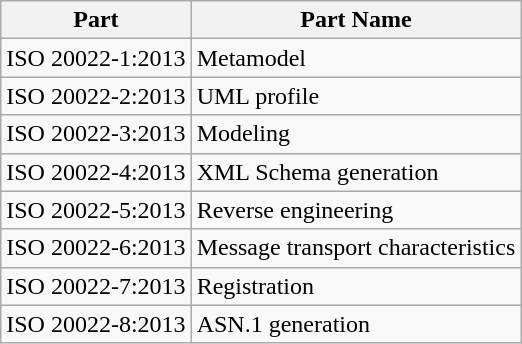<table class="wikitable">
<tr>
<th>Part</th>
<th>Part Name</th>
</tr>
<tr>
<td>ISO 20022-1:2013</td>
<td>Metamodel</td>
</tr>
<tr>
<td>ISO 20022-2:2013</td>
<td>UML profile</td>
</tr>
<tr>
<td>ISO 20022-3:2013</td>
<td>Modeling</td>
</tr>
<tr>
<td>ISO 20022-4:2013</td>
<td>XML Schema generation</td>
</tr>
<tr>
<td>ISO 20022-5:2013</td>
<td>Reverse engineering</td>
</tr>
<tr>
<td>ISO 20022-6:2013</td>
<td>Message transport characteristics</td>
</tr>
<tr>
<td>ISO 20022-7:2013</td>
<td>Registration</td>
</tr>
<tr>
<td>ISO 20022-8:2013</td>
<td>ASN.1 generation</td>
</tr>
</table>
